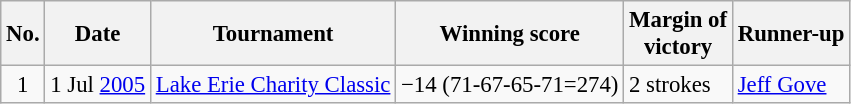<table class="wikitable" style="font-size:95%;">
<tr>
<th>No.</th>
<th>Date</th>
<th>Tournament</th>
<th>Winning score</th>
<th>Margin of<br>victory</th>
<th>Runner-up</th>
</tr>
<tr>
<td align=center>1</td>
<td>1 Jul <a href='#'>2005</a></td>
<td><a href='#'>Lake Erie Charity Classic</a></td>
<td>−14 (71-67-65-71=274)</td>
<td>2 strokes</td>
<td> <a href='#'>Jeff Gove</a></td>
</tr>
</table>
